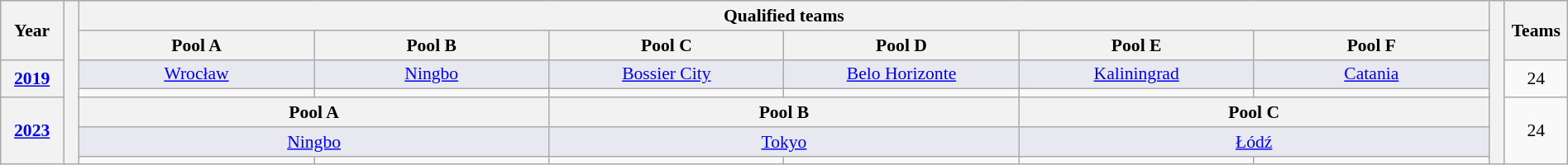<table class="wikitable" style="font-size:90%; width: 100%; text-align: center;">
<tr bgcolor=#c1d8ff>
<th rowspan=2 width=4%>Year</th>
<th width=1% rowspan=7 bgcolor=ffffff></th>
<th colspan=6>Qualified teams</th>
<th width=1% rowspan=7 bgcolor=ffffff></th>
<th rowspan=2 width=5%>Teams</th>
</tr>
<tr>
<th width=15%>Pool A</th>
<th width=15%>Pool B</th>
<th width=15%>Pool C</th>
<th width=15%>Pool D</th>
<th width=15%>Pool E</th>
<th width=15%>Pool F</th>
</tr>
<tr>
<th rowspan=2><a href='#'>2019</a></th>
<td bgcolor=#E8E8F0> <a href='#'>Wrocław</a></td>
<td bgcolor=#E8E8F0> <a href='#'>Ningbo</a></td>
<td bgcolor=#E8E8F0> <a href='#'>Bossier City</a></td>
<td bgcolor=#E8E8F0> <a href='#'>Belo Horizonte</a></td>
<td bgcolor=#E8E8F0> <a href='#'>Kaliningrad</a></td>
<td bgcolor=#E8E8F0> <a href='#'>Catania</a></td>
<td rowspan=2>24</td>
</tr>
<tr>
<td><strong></strong></td>
<td><strong></strong></td>
<td><strong></strong></td>
<td><strong></strong></td>
<td><strong></strong></td>
<td><strong></strong></td>
</tr>
<tr>
<th rowspan=3><a href='#'>2023</a></th>
<th colspan=2>Pool A</th>
<th colspan=2>Pool B</th>
<th colspan=2>Pool C</th>
<td rowspan=3>24</td>
</tr>
<tr>
<td colspan=2 bgcolor=#E8E8F0> <a href='#'>Ningbo</a></td>
<td colspan=2 bgcolor=#E8E8F0> <a href='#'>Tokyo</a></td>
<td colspan=2 bgcolor=#E8E8F0> <a href='#'>Łódź</a></td>
</tr>
<tr>
<td><strong></strong></td>
<td><strong></strong></td>
<td><strong></strong></td>
<td><strong></strong></td>
<td><strong></strong></td>
<td><strong></strong></td>
</tr>
</table>
